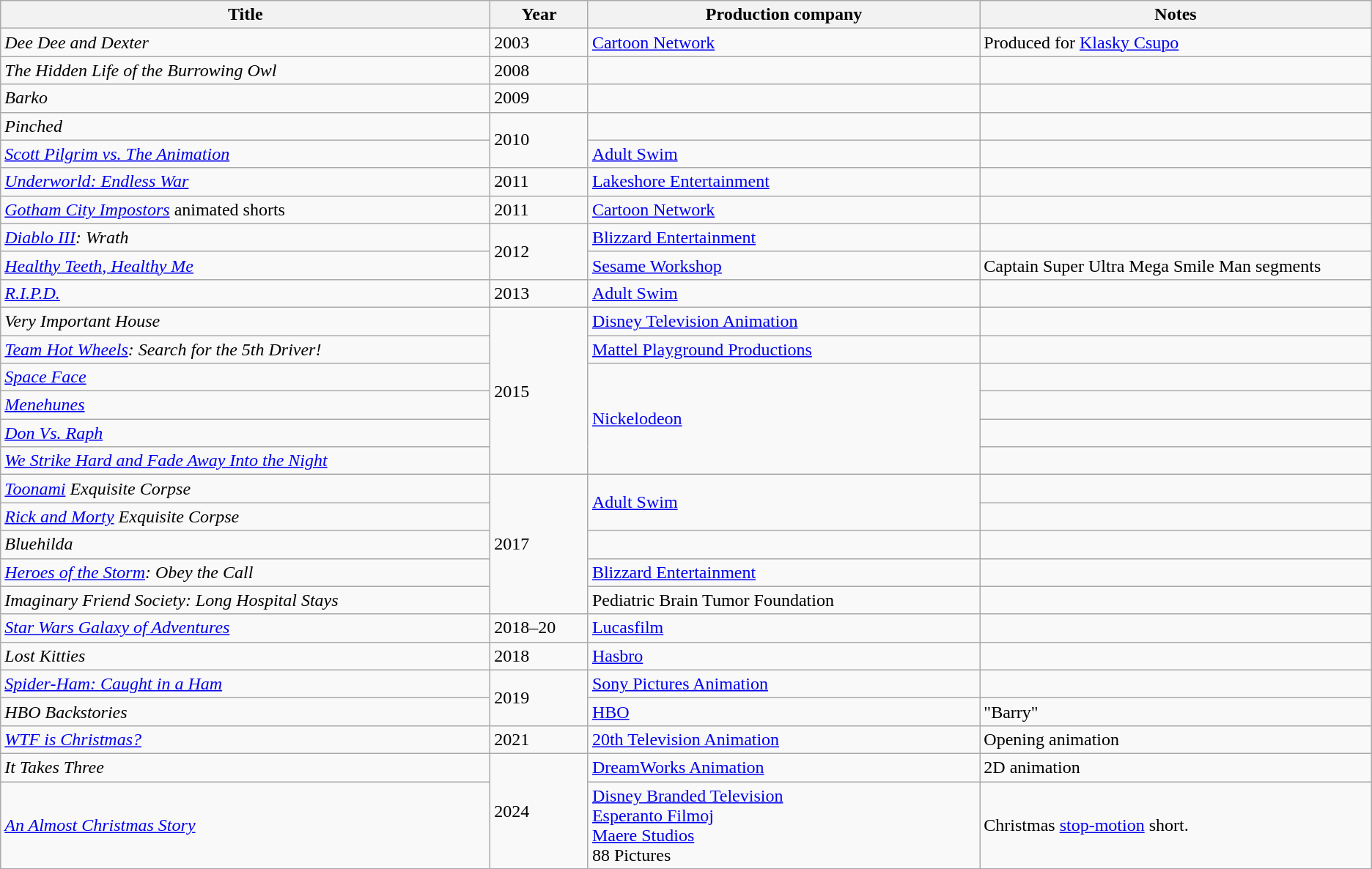<table class="wikitable sortable" style="width: auto style="width:70%; table-layout: fixed">
<tr>
<th style="width:25%;">Title</th>
<th style="width:5%;">Year</th>
<th style="width:20%;">Production company</th>
<th style="width:20%;">Notes</th>
</tr>
<tr>
<td><em>Dee Dee and Dexter</em></td>
<td>2003</td>
<td><a href='#'>Cartoon Network</a></td>
<td>Produced for <a href='#'>Klasky Csupo</a></td>
</tr>
<tr>
<td><em>The Hidden Life of the Burrowing Owl</em></td>
<td>2008</td>
<td></td>
<td></td>
</tr>
<tr>
<td><em>Barko</em></td>
<td>2009</td>
<td></td>
<td></td>
</tr>
<tr>
<td><em>Pinched</em></td>
<td rowspan="2">2010</td>
<td></td>
<td></td>
</tr>
<tr>
<td><em><a href='#'>Scott Pilgrim vs. The Animation</a></em></td>
<td><a href='#'>Adult Swim</a></td>
<td></td>
</tr>
<tr>
<td><em><a href='#'>Underworld: Endless War</a></em></td>
<td>2011</td>
<td><a href='#'>Lakeshore Entertainment</a></td>
<td></td>
</tr>
<tr>
<td><em><a href='#'>Gotham City Impostors</a></em> animated shorts</td>
<td>2011</td>
<td><a href='#'>Cartoon Network</a></td>
<td></td>
</tr>
<tr>
<td><em><a href='#'>Diablo III</a>: Wrath</em></td>
<td rowspan="2">2012</td>
<td><a href='#'>Blizzard Entertainment</a></td>
<td></td>
</tr>
<tr>
<td><em><a href='#'>Healthy Teeth, Healthy Me</a></em></td>
<td><a href='#'>Sesame Workshop</a></td>
<td>Captain Super Ultra Mega Smile Man segments</td>
</tr>
<tr>
<td><em><a href='#'>R.I.P.D.</a></em></td>
<td>2013</td>
<td><a href='#'>Adult Swim</a></td>
<td></td>
</tr>
<tr>
<td><em>Very Important House</em></td>
<td rowspan="6">2015</td>
<td><a href='#'>Disney Television Animation</a></td>
<td></td>
</tr>
<tr>
<td><em><a href='#'>Team Hot Wheels</a>: Search for the 5th Driver!</em></td>
<td><a href='#'>Mattel Playground Productions</a></td>
<td></td>
</tr>
<tr>
<td><em><a href='#'>Space Face</a></em></td>
<td rowspan="4"><a href='#'>Nickelodeon</a></td>
<td></td>
</tr>
<tr>
<td><em><a href='#'>Menehunes</a></em></td>
<td></td>
</tr>
<tr>
<td><em><a href='#'>Don Vs. Raph</a></em></td>
<td></td>
</tr>
<tr>
<td><em><a href='#'>We Strike Hard and Fade Away Into the Night</a></em></td>
<td></td>
</tr>
<tr>
<td><em><a href='#'>Toonami</a> Exquisite Corpse</em></td>
<td rowspan="5">2017</td>
<td rowspan="2"><a href='#'>Adult Swim</a></td>
<td></td>
</tr>
<tr>
<td><em><a href='#'>Rick and Morty</a> Exquisite Corpse</em></td>
<td></td>
</tr>
<tr>
<td><em>Bluehilda</em></td>
<td></td>
<td></td>
</tr>
<tr>
<td><em><a href='#'>Heroes of the Storm</a>: Obey the Call</em></td>
<td><a href='#'>Blizzard Entertainment</a></td>
<td></td>
</tr>
<tr>
<td><em>Imaginary Friend Society: Long Hospital Stays</em></td>
<td>Pediatric Brain Tumor Foundation</td>
<td></td>
</tr>
<tr>
<td><em><a href='#'>Star Wars Galaxy of Adventures</a></em></td>
<td>2018–20</td>
<td><a href='#'>Lucasfilm</a></td>
<td></td>
</tr>
<tr>
<td><em>Lost Kitties</em></td>
<td>2018</td>
<td><a href='#'>Hasbro</a></td>
<td></td>
</tr>
<tr>
<td><em><a href='#'>Spider-Ham: Caught in a Ham</a></em></td>
<td rowspan="2">2019</td>
<td><a href='#'>Sony Pictures Animation</a></td>
<td></td>
</tr>
<tr>
<td><em>HBO Backstories</em></td>
<td><a href='#'>HBO</a></td>
<td>"Barry"</td>
</tr>
<tr>
<td><em><a href='#'>WTF is Christmas?</a></em></td>
<td>2021</td>
<td><a href='#'>20th Television Animation</a></td>
<td>Opening animation</td>
</tr>
<tr>
<td><em>It Takes Three</em></td>
<td rowspan="2">2024</td>
<td><a href='#'>DreamWorks Animation</a></td>
<td>2D animation</td>
</tr>
<tr>
<td><em><a href='#'>An Almost Christmas Story</a></em></td>
<td><a href='#'>Disney Branded Television</a><br><a href='#'>Esperanto Filmoj</a><br><a href='#'>Maere Studios</a><br>88 Pictures</td>
<td>Christmas <a href='#'>stop-motion</a> short.</td>
</tr>
</table>
